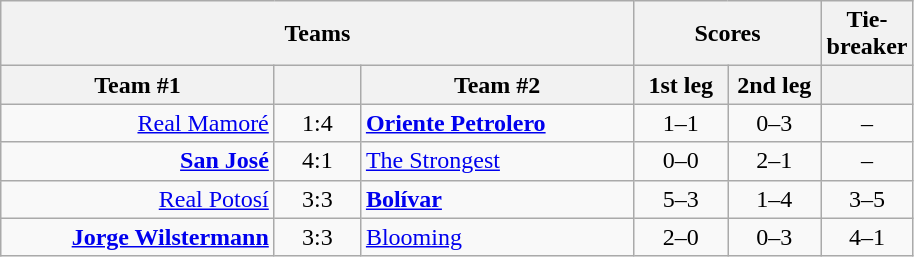<table class="wikitable" style="text-align: center;">
<tr>
<th colspan=3>Teams</th>
<th colspan=2>Scores</th>
<th colspan=1>Tie-breaker</th>
</tr>
<tr>
<th width="175">Team #1</th>
<th width="50"></th>
<th width="175">Team #2</th>
<th width="55">1st leg</th>
<th width="55">2nd leg</th>
<th width="50"></th>
</tr>
<tr>
<td align=right><a href='#'>Real Mamoré</a></td>
<td>1:4</td>
<td align=left><strong><a href='#'>Oriente Petrolero</a></strong></td>
<td>1–1</td>
<td>0–3</td>
<td>–</td>
</tr>
<tr>
<td align=right><strong><a href='#'>San José</a></strong></td>
<td>4:1</td>
<td align=left><a href='#'>The Strongest</a></td>
<td>0–0</td>
<td>2–1</td>
<td>–</td>
</tr>
<tr>
<td align=right><a href='#'>Real Potosí</a></td>
<td>3:3</td>
<td align=left><strong><a href='#'>Bolívar</a></strong></td>
<td>5–3</td>
<td>1–4</td>
<td>3–5</td>
</tr>
<tr>
<td align=right><strong><a href='#'>Jorge Wilstermann</a></strong></td>
<td>3:3</td>
<td align=left><a href='#'>Blooming</a></td>
<td>2–0</td>
<td>0–3</td>
<td>4–1</td>
</tr>
</table>
